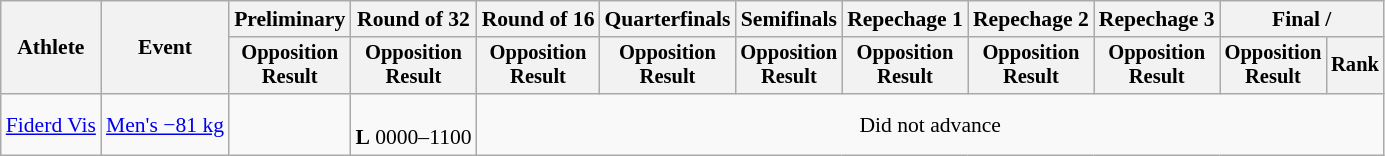<table class="wikitable" style="font-size:90%">
<tr>
<th rowspan="2">Athlete</th>
<th rowspan="2">Event</th>
<th>Preliminary</th>
<th>Round of 32</th>
<th>Round of 16</th>
<th>Quarterfinals</th>
<th>Semifinals</th>
<th>Repechage 1</th>
<th>Repechage 2</th>
<th>Repechage 3</th>
<th colspan=2>Final / </th>
</tr>
<tr style="font-size:95%">
<th>Opposition<br>Result</th>
<th>Opposition<br>Result</th>
<th>Opposition<br>Result</th>
<th>Opposition<br>Result</th>
<th>Opposition<br>Result</th>
<th>Opposition<br>Result</th>
<th>Opposition<br>Result</th>
<th>Opposition<br>Result</th>
<th>Opposition<br>Result</th>
<th>Rank</th>
</tr>
<tr align=center>
<td align=left><a href='#'>Fiderd Vis</a></td>
<td align=left><a href='#'>Men's −81 kg</a></td>
<td></td>
<td><br><strong>L</strong> 0000–1100</td>
<td colspan=8>Did not advance</td>
</tr>
</table>
